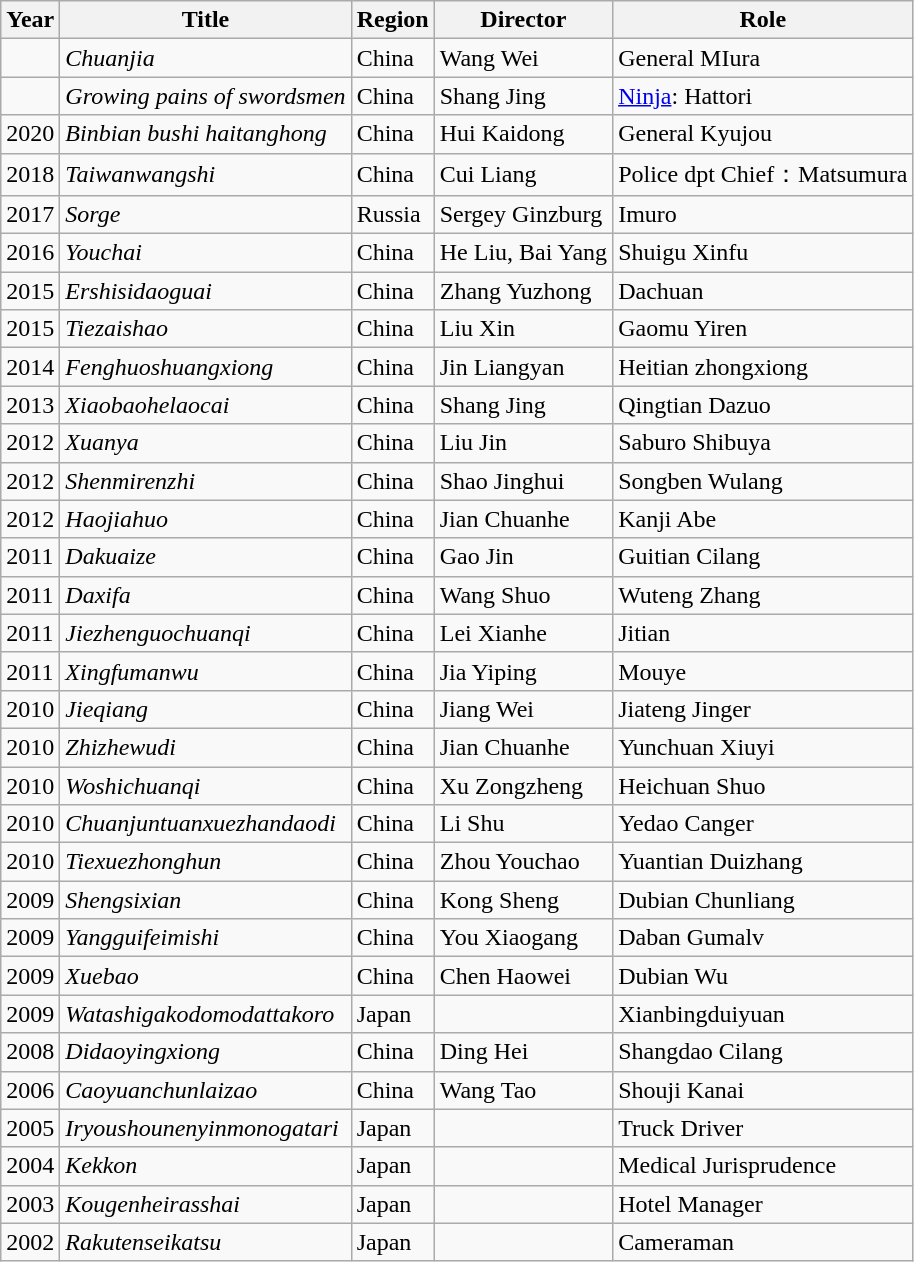<table class="wikitable">
<tr>
<th>Year</th>
<th>Title</th>
<th>Region</th>
<th>Director</th>
<th>Role</th>
</tr>
<tr>
<td></td>
<td><em>Chuanjia</em></td>
<td>China</td>
<td>Wang Wei</td>
<td>General MIura</td>
</tr>
<tr>
<td></td>
<td><em>Growing pains of swordsmen</em></td>
<td>China</td>
<td>Shang Jing</td>
<td><a href='#'>Ninja</a>: Hattori</td>
</tr>
<tr>
<td>2020</td>
<td><em>Binbian bushi haitanghong</em></td>
<td>China</td>
<td>Hui Kaidong</td>
<td>General Kyujou</td>
</tr>
<tr>
<td>2018</td>
<td><em>Taiwanwangshi</em></td>
<td>China</td>
<td>Cui Liang</td>
<td>Police dpt Chief：Matsumura</td>
</tr>
<tr>
<td>2017</td>
<td><em>Sorge</em></td>
<td>Russia</td>
<td>Sergey Ginzburg</td>
<td>Imuro</td>
</tr>
<tr>
<td>2016</td>
<td><em>Youchai</em></td>
<td>China</td>
<td>He Liu, Bai Yang</td>
<td>Shuigu Xinfu</td>
</tr>
<tr>
<td>2015</td>
<td><em>Ershisidaoguai</em></td>
<td>China</td>
<td>Zhang Yuzhong</td>
<td>Dachuan</td>
</tr>
<tr>
<td>2015</td>
<td><em>Tiezaishao</em></td>
<td>China</td>
<td>Liu Xin</td>
<td>Gaomu Yiren</td>
</tr>
<tr>
<td>2014</td>
<td><em>Fenghuoshuangxiong</em></td>
<td>China</td>
<td>Jin Liangyan</td>
<td>Heitian zhongxiong</td>
</tr>
<tr>
<td>2013</td>
<td><em>Xiaobaohelaocai</em></td>
<td>China</td>
<td>Shang Jing</td>
<td>Qingtian Dazuo</td>
</tr>
<tr>
<td>2012</td>
<td><em>Xuanya</em></td>
<td>China</td>
<td>Liu Jin</td>
<td>Saburo Shibuya</td>
</tr>
<tr>
<td>2012</td>
<td><em>Shenmirenzhi</em></td>
<td>China</td>
<td>Shao Jinghui</td>
<td>Songben Wulang</td>
</tr>
<tr>
<td>2012</td>
<td><em>Haojiahuo</em></td>
<td>China</td>
<td>Jian Chuanhe</td>
<td>Kanji Abe</td>
</tr>
<tr>
<td>2011</td>
<td><em>Dakuaize</em></td>
<td>China</td>
<td>Gao Jin</td>
<td>Guitian Cilang</td>
</tr>
<tr>
<td>2011</td>
<td><em>Daxifa</em></td>
<td>China</td>
<td>Wang Shuo</td>
<td>Wuteng Zhang</td>
</tr>
<tr>
<td>2011</td>
<td><em>Jiezhenguochuanqi</em></td>
<td>China</td>
<td>Lei Xianhe</td>
<td>Jitian</td>
</tr>
<tr>
<td>2011</td>
<td><em>Xingfumanwu</em></td>
<td>China</td>
<td>Jia Yiping</td>
<td>Mouye</td>
</tr>
<tr>
<td>2010</td>
<td><em>Jieqiang</em></td>
<td>China</td>
<td>Jiang Wei</td>
<td>Jiateng Jinger</td>
</tr>
<tr>
<td>2010</td>
<td><em>Zhizhewudi</em></td>
<td>China</td>
<td>Jian Chuanhe</td>
<td>Yunchuan Xiuyi</td>
</tr>
<tr>
<td>2010</td>
<td><em>Woshichuanqi</em></td>
<td>China</td>
<td>Xu Zongzheng</td>
<td>Heichuan Shuo</td>
</tr>
<tr>
<td>2010</td>
<td><em>Chuanjuntuanxuezhandaodi</em></td>
<td>China</td>
<td>Li Shu</td>
<td>Yedao Canger</td>
</tr>
<tr>
<td>2010</td>
<td><em>Tiexuezhonghun</em></td>
<td>China</td>
<td>Zhou Youchao</td>
<td>Yuantian Duizhang</td>
</tr>
<tr>
<td>2009</td>
<td><em>Shengsixian</em></td>
<td>China</td>
<td>Kong Sheng</td>
<td>Dubian Chunliang</td>
</tr>
<tr>
<td>2009</td>
<td><em>Yangguifeimishi</em></td>
<td>China</td>
<td>You Xiaogang</td>
<td>Daban Gumalv</td>
</tr>
<tr>
<td>2009</td>
<td><em>Xuebao</em></td>
<td>China</td>
<td>Chen Haowei</td>
<td>Dubian Wu</td>
</tr>
<tr>
<td>2009</td>
<td><em>Watashigakodomodattakoro</em></td>
<td>Japan</td>
<td></td>
<td>Xianbingduiyuan</td>
</tr>
<tr>
<td>2008</td>
<td><em>Didaoyingxiong</em></td>
<td>China</td>
<td>Ding Hei</td>
<td>Shangdao Cilang</td>
</tr>
<tr>
<td>2006</td>
<td><em>Caoyuanchunlaizao</em></td>
<td>China</td>
<td>Wang Tao</td>
<td>Shouji Kanai</td>
</tr>
<tr>
<td>2005</td>
<td><em>Iryoushounenyinmonogatari</em></td>
<td>Japan</td>
<td></td>
<td>Truck Driver</td>
</tr>
<tr>
<td>2004</td>
<td><em>Kekkon</em></td>
<td>Japan</td>
<td></td>
<td>Medical Jurisprudence</td>
</tr>
<tr>
<td>2003</td>
<td><em>Kougenheirasshai</em></td>
<td>Japan</td>
<td></td>
<td>Hotel Manager</td>
</tr>
<tr>
<td>2002</td>
<td><em>Rakutenseikatsu</em></td>
<td>Japan</td>
<td></td>
<td>Cameraman</td>
</tr>
</table>
